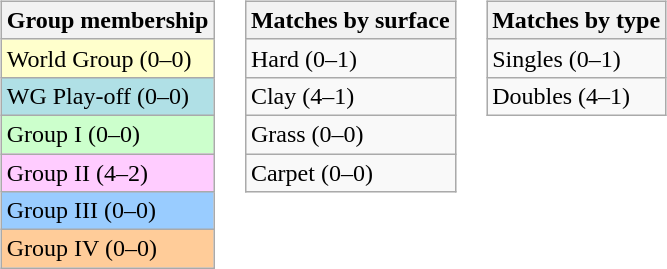<table>
<tr valign=top>
<td><br><table class=wikitable>
<tr>
<th>Group membership</th>
</tr>
<tr bgcolor=#FFFFCC>
<td>World Group (0–0)</td>
</tr>
<tr style="background:#B0E0E6;">
<td>WG Play-off (0–0)</td>
</tr>
<tr bgcolor=#CCFFCC>
<td>Group I (0–0)</td>
</tr>
<tr bgcolor=#FFCCFF>
<td>Group II (4–2)</td>
</tr>
<tr bgcolor=#99CCFF>
<td>Group III (0–0)</td>
</tr>
<tr bgcolor=#FFCC99>
<td>Group IV (0–0)</td>
</tr>
</table>
</td>
<td><br><table class=wikitable>
<tr>
<th>Matches by surface</th>
</tr>
<tr>
<td>Hard (0–1)</td>
</tr>
<tr>
<td>Clay (4–1)</td>
</tr>
<tr>
<td>Grass (0–0)</td>
</tr>
<tr>
<td>Carpet (0–0)</td>
</tr>
</table>
</td>
<td><br><table class=wikitable>
<tr>
<th>Matches by type</th>
</tr>
<tr>
<td>Singles (0–1)</td>
</tr>
<tr>
<td>Doubles (4–1)</td>
</tr>
</table>
</td>
</tr>
</table>
